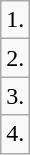<table class="wikitable">
<tr>
<td>1. </td>
</tr>
<tr>
<td>2. </td>
</tr>
<tr>
<td>3. </td>
</tr>
<tr>
<td>4.  </td>
</tr>
</table>
